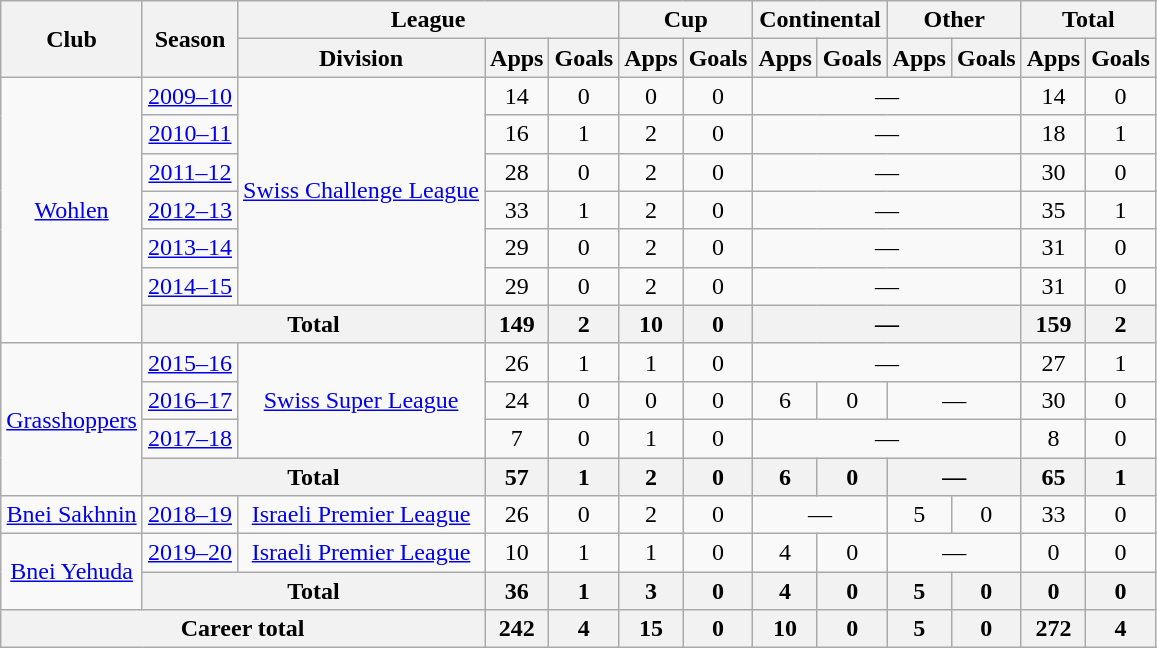<table class="wikitable" style="text-align:center">
<tr>
<th rowspan="2">Club</th>
<th rowspan="2">Season</th>
<th colspan="3">League</th>
<th colspan="2">Cup</th>
<th colspan="2">Continental</th>
<th colspan="2">Other</th>
<th colspan="2">Total</th>
</tr>
<tr>
<th>Division</th>
<th>Apps</th>
<th>Goals</th>
<th>Apps</th>
<th>Goals</th>
<th>Apps</th>
<th>Goals</th>
<th>Apps</th>
<th>Goals</th>
<th>Apps</th>
<th>Goals</th>
</tr>
<tr>
<td rowspan="7"><a href='#'>Wohlen</a></td>
<td><a href='#'>2009–10</a></td>
<td rowspan="6"><a href='#'>Swiss Challenge League</a></td>
<td>14</td>
<td>0</td>
<td>0</td>
<td>0</td>
<td colspan="4">—</td>
<td>14</td>
<td>0</td>
</tr>
<tr>
<td><a href='#'>2010–11</a></td>
<td>16</td>
<td>1</td>
<td>2</td>
<td>0</td>
<td colspan="4">—</td>
<td>18</td>
<td>1</td>
</tr>
<tr>
<td><a href='#'>2011–12</a></td>
<td>28</td>
<td>0</td>
<td>2</td>
<td>0</td>
<td colspan="4">—</td>
<td>30</td>
<td>0</td>
</tr>
<tr>
<td><a href='#'>2012–13</a></td>
<td>33</td>
<td>1</td>
<td>2</td>
<td>0</td>
<td colspan="4">—</td>
<td>35</td>
<td>1</td>
</tr>
<tr>
<td><a href='#'>2013–14</a></td>
<td>29</td>
<td>0</td>
<td>2</td>
<td>0</td>
<td colspan="4">—</td>
<td>31</td>
<td>0</td>
</tr>
<tr>
<td><a href='#'>2014–15</a></td>
<td>29</td>
<td>0</td>
<td>2</td>
<td>0</td>
<td colspan="4">—</td>
<td>31</td>
<td>0</td>
</tr>
<tr>
<th colspan="2">Total</th>
<th>149</th>
<th>2</th>
<th>10</th>
<th>0</th>
<th colspan="4">—</th>
<th>159</th>
<th>2</th>
</tr>
<tr>
<td rowspan="4"><a href='#'>Grasshoppers</a></td>
<td><a href='#'>2015–16</a></td>
<td rowspan="3"><a href='#'>Swiss Super League</a></td>
<td>26</td>
<td>1</td>
<td>1</td>
<td>0</td>
<td colspan="4">—</td>
<td>27</td>
<td>1</td>
</tr>
<tr>
<td><a href='#'>2016–17</a></td>
<td>24</td>
<td>0</td>
<td>0</td>
<td>0</td>
<td>6</td>
<td>0</td>
<td colspan="2">—</td>
<td>30</td>
<td>0</td>
</tr>
<tr>
<td><a href='#'>2017–18</a></td>
<td>7</td>
<td>0</td>
<td>1</td>
<td>0</td>
<td colspan="4">—</td>
<td>8</td>
<td>0</td>
</tr>
<tr>
<th colspan="2">Total</th>
<th>57</th>
<th>1</th>
<th>2</th>
<th>0</th>
<th>6</th>
<th>0</th>
<th colspan="2">—</th>
<th>65</th>
<th>1</th>
</tr>
<tr>
<td><a href='#'>Bnei Sakhnin</a></td>
<td><a href='#'>2018–19</a></td>
<td><a href='#'>Israeli Premier League</a></td>
<td>26</td>
<td>0</td>
<td>2</td>
<td>0</td>
<td colspan="2">—</td>
<td>5</td>
<td>0</td>
<td>33</td>
<td>0</td>
</tr>
<tr>
<td rowspan="2"><a href='#'>Bnei Yehuda</a></td>
<td><a href='#'>2019–20</a></td>
<td><a href='#'>Israeli Premier League</a></td>
<td>10</td>
<td>1</td>
<td>1</td>
<td>0</td>
<td>4</td>
<td>0</td>
<td colspan="2">—</td>
<td>0</td>
<td>0</td>
</tr>
<tr>
<th colspan="2">Total</th>
<th>36</th>
<th>1</th>
<th>3</th>
<th>0</th>
<th>4</th>
<th>0</th>
<th>5</th>
<th>0</th>
<th>0</th>
<th>0</th>
</tr>
<tr>
<th colspan="3">Career total</th>
<th>242</th>
<th>4</th>
<th>15</th>
<th>0</th>
<th>10</th>
<th>0</th>
<th>5</th>
<th>0</th>
<th>272</th>
<th>4</th>
</tr>
</table>
